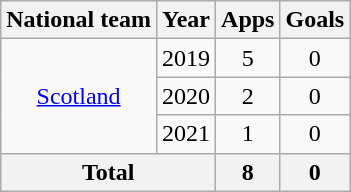<table class=wikitable style=text-align:center>
<tr>
<th>National team</th>
<th>Year</th>
<th>Apps</th>
<th>Goals</th>
</tr>
<tr>
<td rowspan=3><a href='#'>Scotland</a></td>
<td>2019</td>
<td>5</td>
<td>0</td>
</tr>
<tr>
<td>2020</td>
<td>2</td>
<td>0</td>
</tr>
<tr>
<td>2021</td>
<td>1</td>
<td>0</td>
</tr>
<tr>
<th colspan=2>Total</th>
<th>8</th>
<th>0</th>
</tr>
</table>
